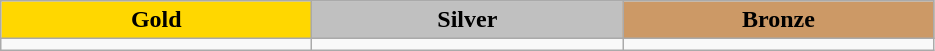<table class="wikitable" style="text-align:left">
<tr align="center">
<td width=200 bgcolor=gold><strong>Gold</strong></td>
<td width=200 bgcolor=silver><strong>Silver</strong></td>
<td width=200 bgcolor=CC9966><strong>Bronze</strong></td>
</tr>
<tr>
<td></td>
<td></td>
<td></td>
</tr>
</table>
